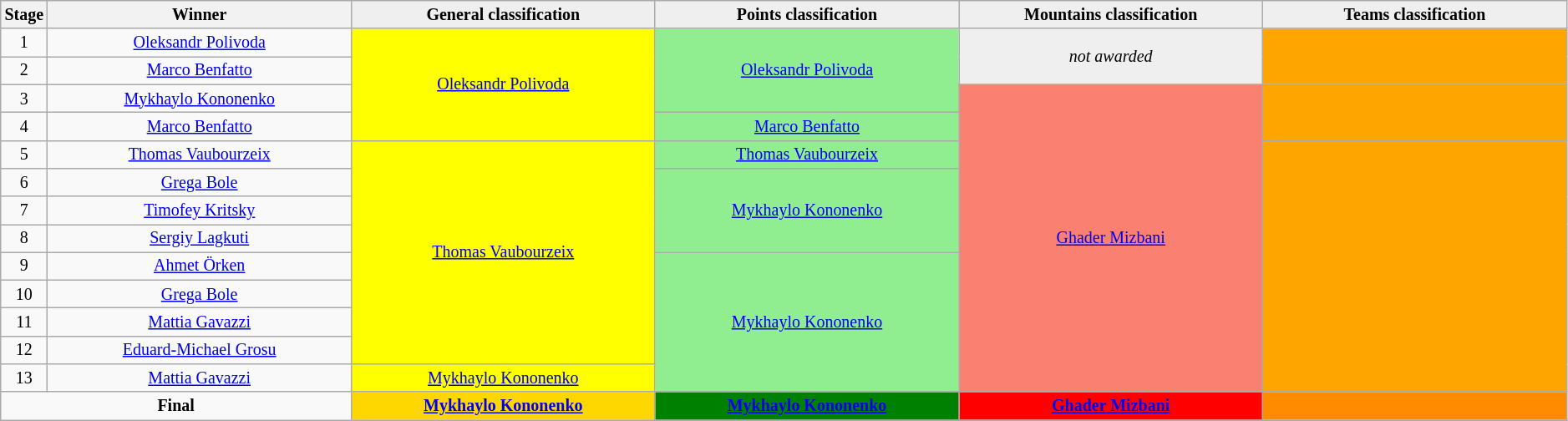<table class="wikitable" style="text-align: center; font-size:smaller;">
<tr>
<th style="width:2.5%;">Stage</th>
<th style="width:19.5%;">Winner</th>
<th style="background:#efefef; width:19.5%;">General classification</th>
<th style="background:#efefef; width:19.5%;">Points classification</th>
<th style="background:#efefef; width:19.5%;">Mountains classification</th>
<th style="background:#efefef; width:19.5%;">Teams classification</th>
</tr>
<tr>
<td>1</td>
<td><a href='#'>Oleksandr Polivoda</a></td>
<td style="background:yellow;" rowspan="4"><a href='#'>Oleksandr Polivoda</a></td>
<td style="background:lightgreen" rowspan=3><a href='#'>Oleksandr Polivoda</a></td>
<td style="background:#EFEFEF;" rowspan=2><em>not awarded</em></td>
<td style="background:orange" rowspan=2></td>
</tr>
<tr>
<td>2</td>
<td><a href='#'>Marco Benfatto</a></td>
</tr>
<tr>
<td>3</td>
<td><a href='#'>Mykhaylo Kononenko</a></td>
<td style="background:salmon;" rowspan="11"><a href='#'>Ghader Mizbani</a></td>
<td style="background:orange" rowspan=2></td>
</tr>
<tr>
<td>4</td>
<td><a href='#'>Marco Benfatto</a></td>
<td style="background:lightgreen"><a href='#'>Marco Benfatto</a></td>
</tr>
<tr>
<td>5</td>
<td><a href='#'>Thomas Vaubourzeix</a></td>
<td style="background:yellow;" rowspan="8"><a href='#'>Thomas Vaubourzeix</a></td>
<td style="background:lightgreen"><a href='#'>Thomas Vaubourzeix</a></td>
<td style="background:orange" rowspan=9></td>
</tr>
<tr>
<td>6</td>
<td><a href='#'>Grega Bole</a></td>
<td style="background:lightgreen" rowspan=3><a href='#'>Mykhaylo Kononenko</a></td>
</tr>
<tr>
<td>7</td>
<td><a href='#'>Timofey Kritsky</a></td>
</tr>
<tr>
<td>8</td>
<td><a href='#'>Sergiy Lagkuti</a></td>
</tr>
<tr>
<td>9</td>
<td><a href='#'>Ahmet Örken</a></td>
<td style="background:lightgreen" rowspan=5><a href='#'>Mykhaylo Kononenko</a></td>
</tr>
<tr>
<td>10</td>
<td><a href='#'>Grega Bole</a></td>
</tr>
<tr>
<td>11</td>
<td><a href='#'>Mattia Gavazzi</a></td>
</tr>
<tr>
<td>12</td>
<td><a href='#'>Eduard-Michael Grosu</a></td>
</tr>
<tr>
<td>13</td>
<td><a href='#'>Mattia Gavazzi</a></td>
<td style="background:yellow;"><a href='#'>Mykhaylo Kononenko</a></td>
</tr>
<tr>
<td colspan="2"><strong>Final</strong></td>
<th style="background:gold"><a href='#'>Mykhaylo Kononenko</a></th>
<th style="background:green"><a href='#'>Mykhaylo Kononenko</a></th>
<th style="background:red"><a href='#'>Ghader Mizbani</a></th>
<th style="background:darkorange"></th>
</tr>
</table>
